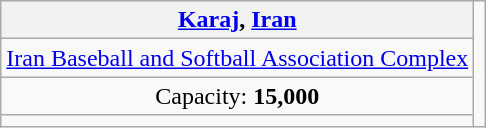<table class="wikitable" style="text-align:center">
<tr>
<th><a href='#'>Karaj</a>, <a href='#'>Iran</a></th>
<td rowspan=4></td>
</tr>
<tr>
<td><a href='#'>Iran Baseball and Softball Association Complex</a></td>
</tr>
<tr>
<td>Capacity: <strong>15,000</strong></td>
</tr>
<tr>
<td></td>
</tr>
</table>
